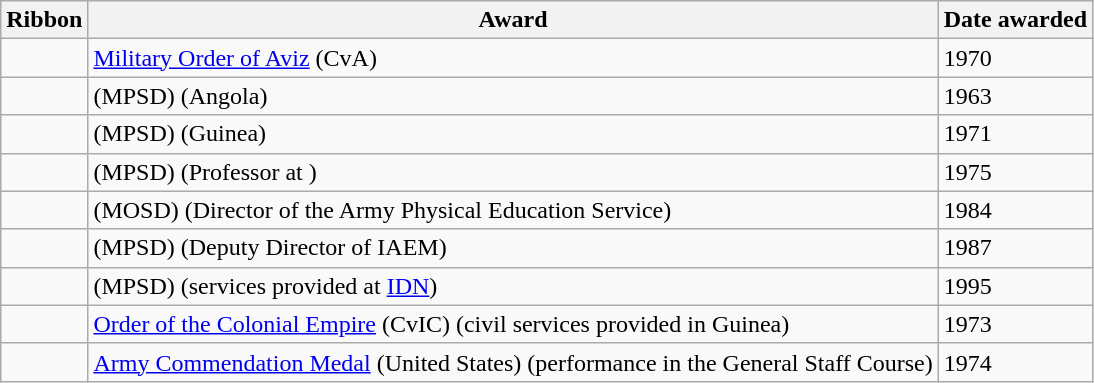<table class="wikitable">
<tr>
<th>Ribbon</th>
<th>Award</th>
<th>Date awarded</th>
</tr>
<tr>
<td></td>
<td><a href='#'>Military Order of Aviz</a> (CvA)</td>
<td>1970</td>
</tr>
<tr>
<td></td>
<td> (MPSD) (Angola)</td>
<td>1963</td>
</tr>
<tr>
<td></td>
<td> (MPSD) (Guinea)</td>
<td>1971</td>
</tr>
<tr>
<td></td>
<td> (MPSD) (Professor at )</td>
<td>1975</td>
</tr>
<tr>
<td></td>
<td> (MOSD) (Director of the Army Physical Education Service)</td>
<td>1984</td>
</tr>
<tr>
<td></td>
<td> (MPSD) (Deputy Director of IAEM)</td>
<td>1987</td>
</tr>
<tr>
<td></td>
<td> (MPSD) (services provided at <a href='#'>IDN</a>)</td>
<td>1995</td>
</tr>
<tr>
<td></td>
<td><a href='#'>Order of the Colonial Empire</a> (CvIC) (civil services provided in Guinea)</td>
<td>1973</td>
</tr>
<tr>
<td></td>
<td><a href='#'>Army Commendation Medal</a> (United States) (performance in the General Staff Course)</td>
<td>1974</td>
</tr>
</table>
